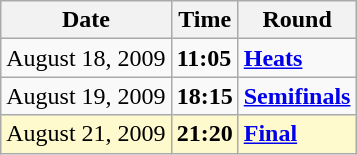<table class="wikitable">
<tr>
<th>Date</th>
<th>Time</th>
<th>Round</th>
</tr>
<tr>
<td>August 18, 2009</td>
<td><strong>11:05</strong></td>
<td><strong><a href='#'>Heats</a></strong></td>
</tr>
<tr>
<td>August 19, 2009</td>
<td><strong>18:15</strong></td>
<td><strong><a href='#'>Semifinals</a></strong></td>
</tr>
<tr style=background:lemonchiffon>
<td>August 21, 2009</td>
<td><strong>21:20</strong></td>
<td><strong><a href='#'>Final</a></strong></td>
</tr>
</table>
